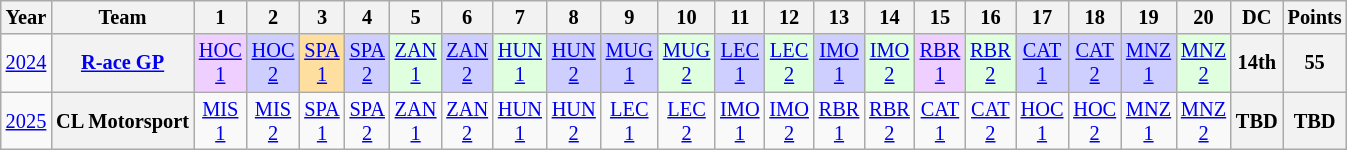<table class="wikitable" style="text-align:center; font-size:85%">
<tr>
<th>Year</th>
<th>Team</th>
<th>1</th>
<th>2</th>
<th>3</th>
<th>4</th>
<th>5</th>
<th>6</th>
<th>7</th>
<th>8</th>
<th>9</th>
<th>10</th>
<th>11</th>
<th>12</th>
<th>13</th>
<th>14</th>
<th>15</th>
<th>16</th>
<th>17</th>
<th>18</th>
<th>19</th>
<th>20</th>
<th>DC</th>
<th>Points</th>
</tr>
<tr>
<td><a href='#'>2024</a></td>
<th nowrap><a href='#'>R-ace GP</a></th>
<td style="background:#efcfff;"><a href='#'>HOC<br>1</a><br></td>
<td style="background:#cfcfff;"><a href='#'>HOC<br>2</a><br></td>
<td style="background:#ffdf9f;"><a href='#'>SPA<br>1</a><br></td>
<td style="background:#cfcfff;"><a href='#'>SPA<br>2</a><br></td>
<td style="background:#dfffdf;"><a href='#'>ZAN<br>1</a><br></td>
<td style="background:#cfcfff;"><a href='#'>ZAN<br>2</a><br></td>
<td style="background:#dfffdf;"><a href='#'>HUN<br>1</a><br></td>
<td style="background:#cfcfff;"><a href='#'>HUN<br>2</a><br></td>
<td style="background:#cfcfff;"><a href='#'>MUG<br>1</a><br></td>
<td style="background:#dfffdf;"><a href='#'>MUG<br>2</a><br></td>
<td style="background:#cfcfff;"><a href='#'>LEC<br>1</a><br></td>
<td style="background:#dfffdf;"><a href='#'>LEC<br>2</a><br></td>
<td style="background:#cfcfff;"><a href='#'>IMO<br>1</a><br></td>
<td style="background:#dfffdf;"><a href='#'>IMO<br>2</a><br></td>
<td style="background:#efcfff;"><a href='#'>RBR<br>1</a><br></td>
<td style="background:#dfffdf;"><a href='#'>RBR<br>2</a><br></td>
<td style="background:#cfcfff;"><a href='#'>CAT<br>1</a><br></td>
<td style="background:#cfcfff;"><a href='#'>CAT<br>2</a><br></td>
<td style="background:#cfcfff;"><a href='#'>MNZ<br>1</a><br></td>
<td style="background:#dfffdf;"><a href='#'>MNZ<br>2</a><br></td>
<th>14th</th>
<th>55</th>
</tr>
<tr>
<td><a href='#'>2025</a></td>
<th nowrap>CL Motorsport</th>
<td><a href='#'>MIS<br>1</a></td>
<td><a href='#'>MIS<br>2</a></td>
<td><a href='#'>SPA<br>1</a></td>
<td><a href='#'>SPA<br>2</a></td>
<td><a href='#'>ZAN<br>1</a></td>
<td><a href='#'>ZAN<br>2</a></td>
<td><a href='#'>HUN<br>1</a></td>
<td><a href='#'>HUN<br>2</a></td>
<td><a href='#'>LEC<br>1</a></td>
<td><a href='#'>LEC<br>2</a></td>
<td><a href='#'>IMO<br>1</a></td>
<td><a href='#'>IMO<br>2</a></td>
<td><a href='#'>RBR<br>1</a></td>
<td><a href='#'>RBR<br>2</a></td>
<td><a href='#'>CAT<br>1</a></td>
<td><a href='#'>CAT<br>2</a></td>
<td><a href='#'>HOC<br>1</a></td>
<td><a href='#'>HOC<br>2</a></td>
<td><a href='#'>MNZ<br>1</a></td>
<td><a href='#'>MNZ<br>2</a></td>
<th>TBD</th>
<th>TBD</th>
</tr>
</table>
